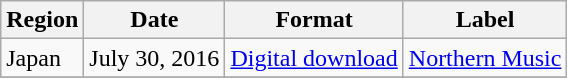<table class="wikitable sortable plainrowheaders">
<tr>
<th scope="col">Region</th>
<th scope="col">Date</th>
<th scope="col">Format</th>
<th scope="col">Label</th>
</tr>
<tr>
<td>Japan</td>
<td>July 30, 2016</td>
<td><a href='#'>Digital download</a></td>
<td><a href='#'>Northern Music</a></td>
</tr>
<tr>
</tr>
</table>
